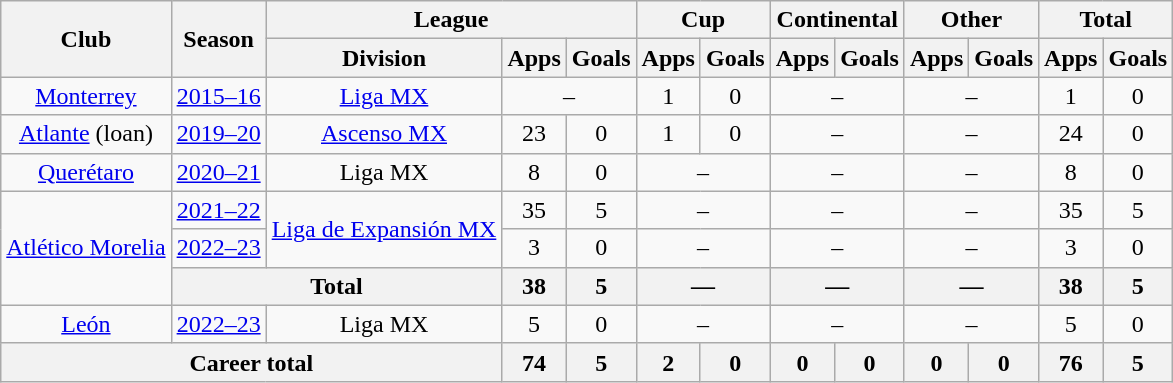<table class="wikitable" style="text-align: center">
<tr>
<th rowspan="2">Club</th>
<th rowspan="2">Season</th>
<th colspan="3">League</th>
<th colspan="2">Cup</th>
<th colspan="2">Continental</th>
<th colspan="2">Other</th>
<th colspan="2">Total</th>
</tr>
<tr>
<th>Division</th>
<th>Apps</th>
<th>Goals</th>
<th>Apps</th>
<th>Goals</th>
<th>Apps</th>
<th>Goals</th>
<th>Apps</th>
<th>Goals</th>
<th>Apps</th>
<th>Goals</th>
</tr>
<tr>
<td><a href='#'>Monterrey</a></td>
<td><a href='#'>2015–16</a></td>
<td><a href='#'>Liga MX</a></td>
<td colspan="2">–</td>
<td>1</td>
<td>0</td>
<td colspan="2">–</td>
<td colspan="2">–</td>
<td>1</td>
<td>0</td>
</tr>
<tr>
<td><a href='#'>Atlante</a> (loan)</td>
<td><a href='#'>2019–20</a></td>
<td><a href='#'>Ascenso MX</a></td>
<td>23</td>
<td>0</td>
<td>1</td>
<td>0</td>
<td colspan="2">–</td>
<td colspan="2">–</td>
<td>24</td>
<td>0</td>
</tr>
<tr>
<td><a href='#'>Querétaro</a></td>
<td><a href='#'>2020–21</a></td>
<td>Liga MX</td>
<td>8</td>
<td>0</td>
<td colspan="2">–</td>
<td colspan="2">–</td>
<td colspan="2">–</td>
<td>8</td>
<td>0</td>
</tr>
<tr>
<td rowspan="3"><a href='#'>Atlético Morelia</a></td>
<td><a href='#'>2021–22</a></td>
<td rowspan="2"><a href='#'>Liga de Expansión MX</a></td>
<td>35</td>
<td>5</td>
<td colspan="2">–</td>
<td colspan="2">–</td>
<td colspan="2">–</td>
<td>35</td>
<td>5</td>
</tr>
<tr>
<td><a href='#'>2022–23</a></td>
<td>3</td>
<td>0</td>
<td colspan="2">–</td>
<td colspan="2">–</td>
<td colspan="2">–</td>
<td>3</td>
<td>0</td>
</tr>
<tr>
<th colspan="2">Total</th>
<th>38</th>
<th>5</th>
<th colspan="2">—</th>
<th colspan="2">—</th>
<th colspan="2">—</th>
<th>38</th>
<th>5</th>
</tr>
<tr>
<td><a href='#'>León</a></td>
<td><a href='#'>2022–23</a></td>
<td>Liga MX</td>
<td>5</td>
<td>0</td>
<td colspan="2">–</td>
<td colspan="2">–</td>
<td colspan="2">–</td>
<td>5</td>
<td>0</td>
</tr>
<tr>
<th colspan="3"><strong>Career total</strong></th>
<th>74</th>
<th>5</th>
<th>2</th>
<th>0</th>
<th>0</th>
<th>0</th>
<th>0</th>
<th>0</th>
<th>76</th>
<th>5</th>
</tr>
</table>
